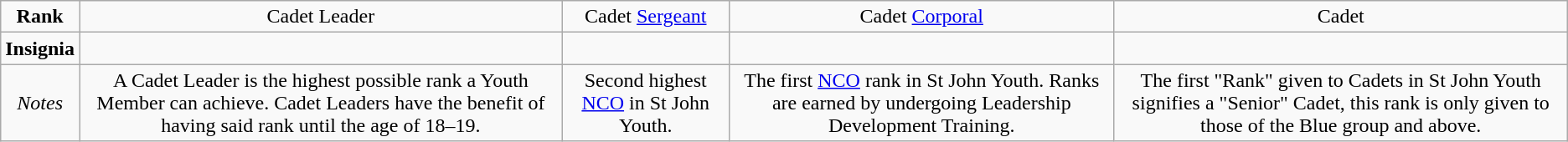<table class="wikitable" style="text-align:center">
<tr>
<td><strong>Rank</strong></td>
<td>Cadet Leader</td>
<td>Cadet <a href='#'>Sergeant</a></td>
<td>Cadet <a href='#'>Corporal</a></td>
<td>Cadet</td>
</tr>
<tr>
<td><strong>Insignia</strong></td>
<td></td>
<td></td>
<td></td>
<td></td>
</tr>
<tr>
<td><em>Notes</em></td>
<td>A Cadet Leader is the highest possible rank a Youth Member can achieve. Cadet Leaders have the benefit of having said rank until the age of 18–19.</td>
<td>Second highest <a href='#'>NCO</a> in St John Youth.</td>
<td>The first <a href='#'>NCO</a> rank in St John Youth. Ranks are earned by undergoing Leadership Development Training.</td>
<td>The first "Rank" given to Cadets in St John Youth signifies a "Senior" Cadet, this rank is only given to those of the Blue group and above.</td>
</tr>
</table>
